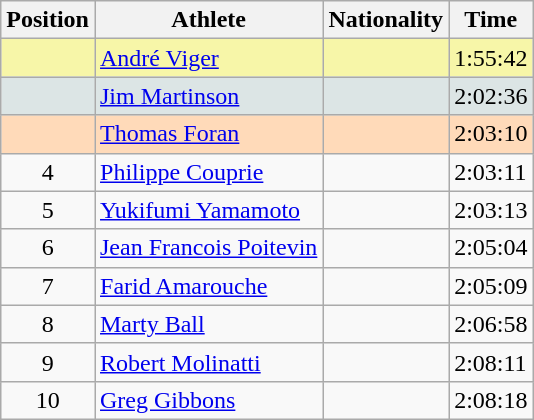<table class="wikitable sortable">
<tr>
<th>Position</th>
<th>Athlete</th>
<th>Nationality</th>
<th>Time</th>
</tr>
<tr bgcolor=#F7F6A8>
<td align=center></td>
<td><a href='#'>André Viger</a></td>
<td></td>
<td>1:55:42</td>
</tr>
<tr bgcolor=#DCE5E5>
<td align=center></td>
<td><a href='#'>Jim Martinson</a></td>
<td></td>
<td>2:02:36</td>
</tr>
<tr bgcolor=#FFDAB9>
<td align=center></td>
<td><a href='#'>Thomas Foran</a></td>
<td></td>
<td>2:03:10</td>
</tr>
<tr>
<td align=center>4</td>
<td><a href='#'>Philippe Couprie</a></td>
<td></td>
<td>2:03:11</td>
</tr>
<tr>
<td align=center>5</td>
<td><a href='#'>Yukifumi Yamamoto</a></td>
<td></td>
<td>2:03:13</td>
</tr>
<tr>
<td align=center>6</td>
<td><a href='#'>Jean Francois Poitevin</a></td>
<td></td>
<td>2:05:04</td>
</tr>
<tr>
<td align=center>7</td>
<td><a href='#'>Farid Amarouche</a></td>
<td></td>
<td>2:05:09</td>
</tr>
<tr>
<td align=center>8</td>
<td><a href='#'>Marty Ball</a></td>
<td></td>
<td>2:06:58</td>
</tr>
<tr>
<td align=center>9</td>
<td><a href='#'>Robert Molinatti</a></td>
<td></td>
<td>2:08:11</td>
</tr>
<tr>
<td align=center>10</td>
<td><a href='#'>Greg Gibbons</a></td>
<td></td>
<td>2:08:18</td>
</tr>
</table>
